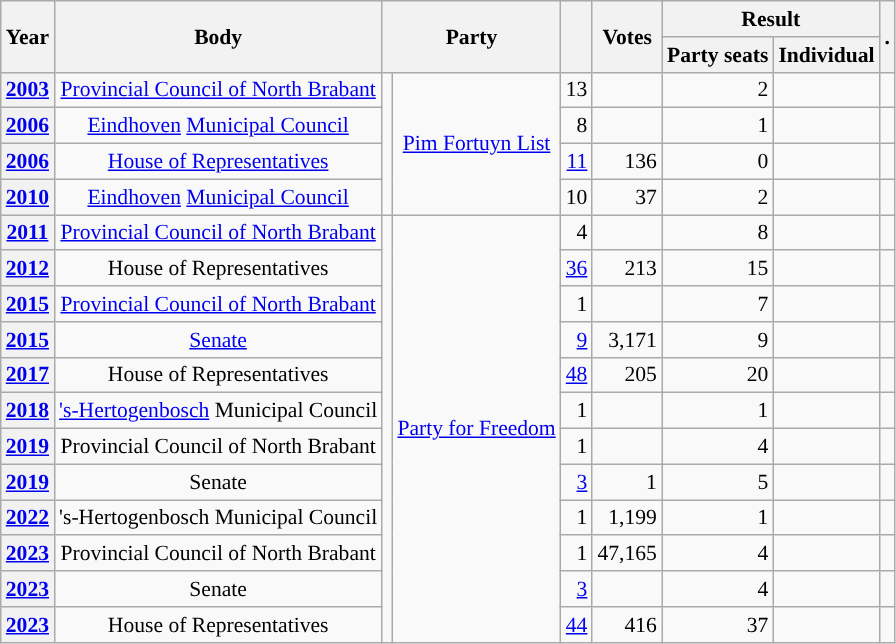<table class="wikitable plainrowheaders sortable" border=2 cellpadding=4 cellspacing=0 style="border: 1px #aaa solid; font-size: 90%; text-align:center;">
<tr>
<th scope="col" rowspan=2>Year</th>
<th scope="col" rowspan=2>Body</th>
<th scope="col" colspan=2 rowspan=2>Party</th>
<th scope="col" rowspan=2></th>
<th scope="col" rowspan=2>Votes</th>
<th scope="colgroup" colspan=2>Result</th>
<th scope="col" rowspan=2 class="unsortable">.</th>
</tr>
<tr>
<th scope="col">Party seats</th>
<th scope="col">Individual</th>
</tr>
<tr>
<th scope="row"><a href='#'>2003</a></th>
<td><a href='#'>Provincial Council of North Brabant</a></td>
<td rowspan="4" style="background-color:"></td>
<td rowspan="4"><a href='#'>Pim Fortuyn List</a></td>
<td style=text-align:right>13</td>
<td style=text-align:right></td>
<td style=text-align:right>2</td>
<td></td>
<td></td>
</tr>
<tr>
<th scope="row"><a href='#'>2006</a></th>
<td><a href='#'>Eindhoven</a> <a href='#'>Municipal Council</a></td>
<td style=text-align:right>8</td>
<td style=text-align:right></td>
<td style=text-align:right>1</td>
<td></td>
<td></td>
</tr>
<tr>
<th scope="row"><a href='#'>2006</a></th>
<td><a href='#'>House of Representatives</a></td>
<td style=text-align:right><a href='#'>11</a></td>
<td style=text-align:right>136</td>
<td style=text-align:right>0</td>
<td></td>
<td></td>
</tr>
<tr>
<th scope="row"><a href='#'>2010</a></th>
<td><a href='#'>Eindhoven</a> <a href='#'>Municipal Council</a></td>
<td style=text-align:right>10</td>
<td style=text-align:right>37</td>
<td style=text-align:right>2</td>
<td></td>
<td></td>
</tr>
<tr>
<th scope="row"><a href='#'>2011</a></th>
<td><a href='#'>Provincial Council of North Brabant</a></td>
<td rowspan="12" style="background-color:"></td>
<td rowspan="12"><a href='#'>Party for Freedom</a></td>
<td style=text-align:right>4</td>
<td style=text-align:right></td>
<td style=text-align:right>8</td>
<td></td>
<td></td>
</tr>
<tr>
<th scope="row"><a href='#'>2012</a></th>
<td>House of Representatives</td>
<td style=text-align:right><a href='#'>36</a></td>
<td style=text-align:right>213</td>
<td style=text-align:right>15</td>
<td></td>
<td></td>
</tr>
<tr>
<th scope="row"><a href='#'>2015</a></th>
<td><a href='#'>Provincial Council of North Brabant</a></td>
<td style=text-align:right>1</td>
<td style=text-align:right></td>
<td style=text-align:right>7</td>
<td></td>
<td></td>
</tr>
<tr>
<th scope="row"><a href='#'>2015</a></th>
<td><a href='#'>Senate</a></td>
<td style=text-align:right><a href='#'>9</a></td>
<td style=text-align:right>3,171</td>
<td style=text-align:right>9</td>
<td></td>
<td></td>
</tr>
<tr>
<th scope="row"><a href='#'>2017</a></th>
<td>House of Representatives</td>
<td style=text-align:right><a href='#'>48</a></td>
<td style=text-align:right>205</td>
<td style=text-align:right>20</td>
<td></td>
<td></td>
</tr>
<tr>
<th scope="row"><a href='#'>2018</a></th>
<td><a href='#'>'s-Hertogenbosch</a> Municipal Council</td>
<td style=text-align:right>1</td>
<td style=text-align:right></td>
<td style=text-align:right>1</td>
<td></td>
<td></td>
</tr>
<tr>
<th scope="row"><a href='#'>2019</a></th>
<td>Provincial Council of North Brabant</td>
<td style=text-align:right>1</td>
<td style=text-align:right></td>
<td style=text-align:right>4</td>
<td></td>
<td></td>
</tr>
<tr>
<th scope="row"><a href='#'>2019</a></th>
<td>Senate</td>
<td style=text-align:right><a href='#'>3</a></td>
<td style=text-align:right>1</td>
<td style=text-align:right>5</td>
<td></td>
<td></td>
</tr>
<tr>
<th scope="row"><a href='#'>2022</a></th>
<td>'s-Hertogenbosch Municipal Council</td>
<td style=text-align:right>1</td>
<td style=text-align:right>1,199</td>
<td style=text-align:right>1</td>
<td></td>
<td></td>
</tr>
<tr>
<th scope="row"><a href='#'>2023</a></th>
<td>Provincial Council of North Brabant</td>
<td style=text-align:right>1</td>
<td style=text-align:right>47,165</td>
<td style=text-align:right>4</td>
<td></td>
<td></td>
</tr>
<tr>
<th scope="row"><a href='#'>2023</a></th>
<td>Senate</td>
<td style=text-align:right><a href='#'>3</a></td>
<td style=text-align:right></td>
<td style=text-align:right>4</td>
<td></td>
<td></td>
</tr>
<tr>
<th scope="row"><a href='#'>2023</a></th>
<td>House of Representatives</td>
<td style=text-align:right><a href='#'>44</a></td>
<td style=text-align:right>416</td>
<td style=text-align:right>37</td>
<td></td>
<td></td>
</tr>
</table>
